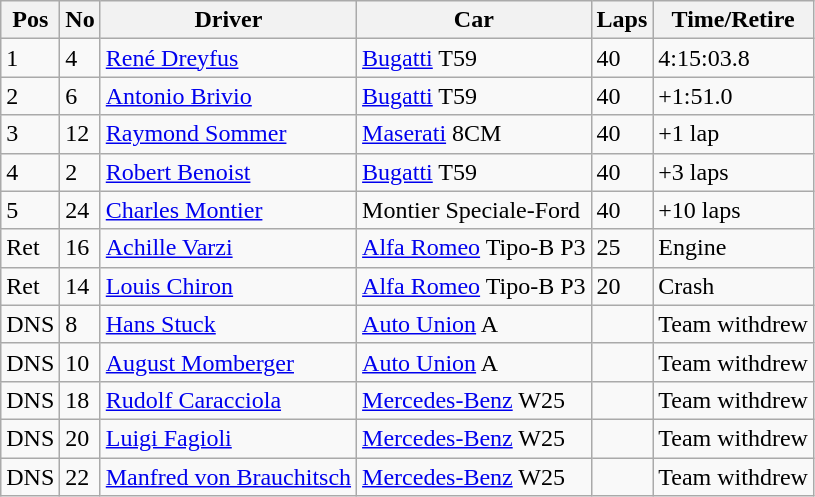<table class="wikitable">
<tr>
<th>Pos</th>
<th>No</th>
<th>Driver</th>
<th>Car</th>
<th>Laps</th>
<th>Time/Retire</th>
</tr>
<tr>
<td>1</td>
<td>4</td>
<td> <a href='#'>René Dreyfus</a></td>
<td><a href='#'>Bugatti</a> T59</td>
<td>40</td>
<td>4:15:03.8</td>
</tr>
<tr>
<td>2</td>
<td>6</td>
<td> <a href='#'>Antonio Brivio</a></td>
<td><a href='#'>Bugatti</a> T59</td>
<td>40</td>
<td>+1:51.0</td>
</tr>
<tr>
<td>3</td>
<td>12</td>
<td> <a href='#'>Raymond Sommer</a></td>
<td><a href='#'>Maserati</a> 8CM</td>
<td>40</td>
<td>+1 lap</td>
</tr>
<tr>
<td>4</td>
<td>2</td>
<td> <a href='#'>Robert Benoist</a></td>
<td><a href='#'>Bugatti</a> T59</td>
<td>40</td>
<td>+3 laps</td>
</tr>
<tr>
<td>5</td>
<td>24</td>
<td> <a href='#'>Charles Montier</a></td>
<td>Montier Speciale-Ford</td>
<td>40</td>
<td>+10 laps</td>
</tr>
<tr>
<td>Ret</td>
<td>16</td>
<td> <a href='#'>Achille Varzi</a></td>
<td><a href='#'>Alfa Romeo</a> Tipo-B P3</td>
<td>25</td>
<td>Engine</td>
</tr>
<tr>
<td>Ret</td>
<td>14</td>
<td> <a href='#'>Louis Chiron</a></td>
<td><a href='#'>Alfa Romeo</a> Tipo-B P3</td>
<td>20</td>
<td>Crash</td>
</tr>
<tr>
<td>DNS</td>
<td>8</td>
<td> <a href='#'>Hans Stuck</a></td>
<td><a href='#'>Auto Union</a> A</td>
<td></td>
<td>Team withdrew</td>
</tr>
<tr>
<td>DNS</td>
<td>10</td>
<td> <a href='#'>August Momberger</a></td>
<td><a href='#'>Auto Union</a> A</td>
<td></td>
<td>Team withdrew</td>
</tr>
<tr>
<td>DNS</td>
<td>18</td>
<td> <a href='#'>Rudolf Caracciola</a></td>
<td><a href='#'>Mercedes-Benz</a> W25</td>
<td></td>
<td>Team withdrew</td>
</tr>
<tr>
<td>DNS</td>
<td>20</td>
<td> <a href='#'>Luigi Fagioli</a></td>
<td><a href='#'>Mercedes-Benz</a> W25</td>
<td></td>
<td>Team withdrew</td>
</tr>
<tr>
<td>DNS</td>
<td>22</td>
<td> <a href='#'>Manfred von Brauchitsch</a></td>
<td><a href='#'>Mercedes-Benz</a> W25</td>
<td></td>
<td>Team withdrew</td>
</tr>
</table>
